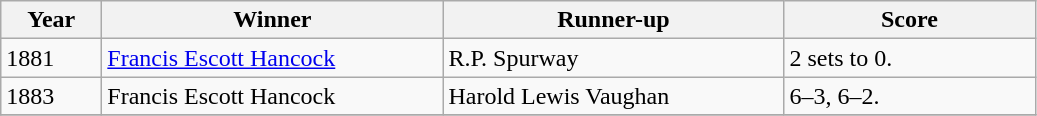<table class="wikitable">
<tr>
<th style="width:60px;">Year</th>
<th style="width:220px;">Winner</th>
<th style="width:220px;">Runner-up</th>
<th style="width:160px;">Score</th>
</tr>
<tr>
<td>1881</td>
<td> <a href='#'>Francis Escott Hancock</a></td>
<td> R.P. Spurway</td>
<td>2 sets to 0.</td>
</tr>
<tr>
<td>1883</td>
<td> Francis Escott Hancock</td>
<td> Harold Lewis Vaughan</td>
<td>6–3, 6–2.</td>
</tr>
<tr>
</tr>
</table>
